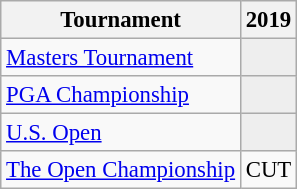<table class="wikitable" style="font-size:95%;text-align:center;">
<tr>
<th>Tournament</th>
<th>2019</th>
</tr>
<tr>
<td align=left><a href='#'>Masters Tournament</a></td>
<td style="background:#eeeeee;"></td>
</tr>
<tr>
<td align=left><a href='#'>PGA Championship</a></td>
<td style="background:#eeeeee;"></td>
</tr>
<tr>
<td align=left><a href='#'>U.S. Open</a></td>
<td style="background:#eeeeee;"></td>
</tr>
<tr>
<td align=left><a href='#'>The Open Championship</a></td>
<td>CUT</td>
</tr>
</table>
